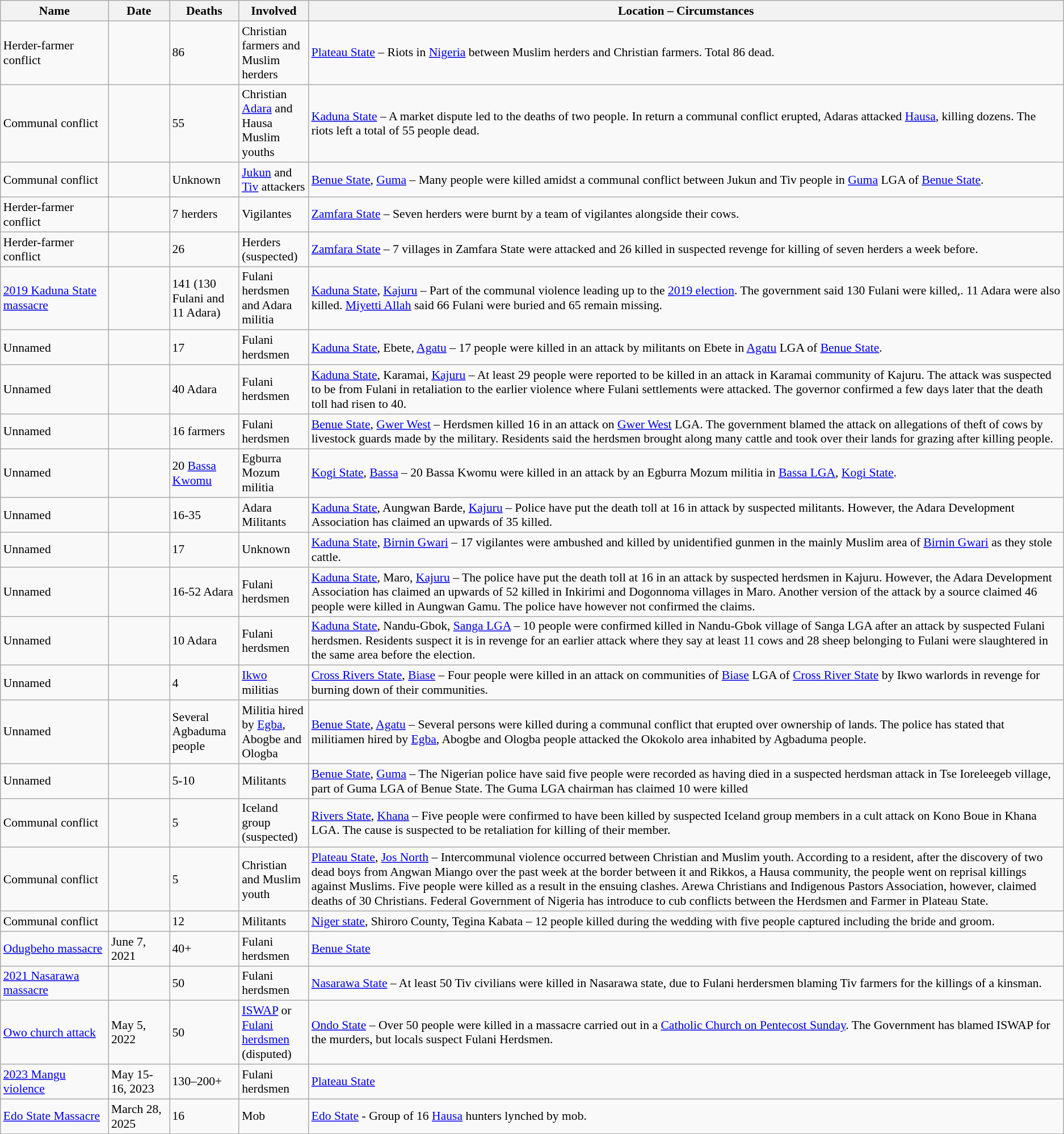<table class="sortable wikitable" style="font-size:90%;">
<tr>
<th style="width:120px;">Name</th>
<th style="width:65px;" data-sort-type="date">Date</th>
<th style="width:75px;">Deaths</th>
<th style="width:75px;">Involved</th>
<th class="unsortable">Location – Circumstances</th>
</tr>
<tr>
<td>Herder-farmer conflict</td>
<td></td>
<td>86</td>
<td>Christian farmers and Muslim herders</td>
<td><a href='#'>Plateau State</a> – Riots in <a href='#'>Nigeria</a> between Muslim herders and Christian farmers. Total 86 dead.</td>
</tr>
<tr>
<td>Communal conflict</td>
<td></td>
<td>55</td>
<td>Christian <a href='#'>Adara</a> and Hausa Muslim youths</td>
<td><a href='#'>Kaduna State</a> – A market dispute led to the deaths of two people. In return a communal conflict erupted, Adaras attacked <a href='#'>Hausa</a>, killing dozens. The riots left a total of 55 people dead.</td>
</tr>
<tr>
<td>Communal conflict</td>
<td></td>
<td>Unknown</td>
<td><a href='#'>Jukun</a> and <a href='#'>Tiv</a> attackers</td>
<td><a href='#'>Benue State</a>, <a href='#'>Guma</a> – Many people were killed amidst a communal conflict between Jukun and Tiv people in <a href='#'>Guma</a> LGA of <a href='#'>Benue State</a>.</td>
</tr>
<tr>
<td>Herder-farmer conflict</td>
<td></td>
<td>7 herders</td>
<td>Vigilantes</td>
<td><a href='#'>Zamfara State</a> – Seven herders were burnt by a team of vigilantes alongside their cows.</td>
</tr>
<tr>
<td>Herder-farmer conflict</td>
<td></td>
<td>26</td>
<td>Herders (suspected)</td>
<td><a href='#'>Zamfara State</a> – 7 villages in Zamfara State were attacked and 26 killed in suspected revenge for killing of seven herders a week before.</td>
</tr>
<tr>
<td><a href='#'>2019 Kaduna State massacre</a></td>
<td></td>
<td>141 (130 Fulani and 11 Adara)</td>
<td>Fulani herdsmen and Adara militia</td>
<td><a href='#'>Kaduna State</a>, <a href='#'>Kajuru</a> – Part of the communal violence leading up to the <a href='#'>2019 election</a>. The government said 130 Fulani were killed,. 11 Adara were also killed. <a href='#'>Miyetti Allah</a> said 66 Fulani were buried and 65 remain missing.</td>
</tr>
<tr>
<td>Unnamed</td>
<td></td>
<td>17</td>
<td>Fulani herdsmen</td>
<td><a href='#'>Kaduna State</a>, Ebete, <a href='#'>Agatu</a> – 17 people were killed in an attack by militants on Ebete in <a href='#'>Agatu</a> LGA of <a href='#'>Benue State</a>.</td>
</tr>
<tr>
<td>Unnamed</td>
<td></td>
<td>40 Adara</td>
<td>Fulani herdsmen</td>
<td><a href='#'>Kaduna State</a>, Karamai, <a href='#'>Kajuru</a> – At least 29 people were reported to be killed in an attack in Karamai community of Kajuru. The attack was suspected to be from Fulani in retaliation to the earlier violence where Fulani settlements were attacked. The governor confirmed a few days later that the death toll had risen to 40.</td>
</tr>
<tr>
<td>Unnamed</td>
<td></td>
<td>16 farmers</td>
<td>Fulani herdsmen</td>
<td><a href='#'>Benue State</a>, <a href='#'>Gwer West</a> – Herdsmen killed 16 in an attack on <a href='#'>Gwer West</a> LGA. The government blamed the attack on allegations of theft of cows by livestock guards made by the military. Residents said the herdsmen brought along many cattle and took over their lands for grazing after killing people.</td>
</tr>
<tr>
<td>Unnamed</td>
<td></td>
<td>20 <a href='#'>Bassa Kwomu</a></td>
<td>Egburra Mozum militia</td>
<td><a href='#'>Kogi State</a>, <a href='#'>Bassa</a> – 20 Bassa Kwomu were killed in an attack by an Egburra Mozum militia in <a href='#'>Bassa LGA</a>, <a href='#'>Kogi State</a>.</td>
</tr>
<tr>
<td>Unnamed</td>
<td></td>
<td>16-35</td>
<td>Adara Militants</td>
<td><a href='#'>Kaduna State</a>, Aungwan Barde, <a href='#'>Kajuru</a> – Police have put the death toll at 16 in attack by suspected militants. However, the Adara Development Association has claimed an upwards of 35 killed.</td>
</tr>
<tr>
<td>Unnamed</td>
<td></td>
<td>17</td>
<td>Unknown</td>
<td><a href='#'>Kaduna State</a>, <a href='#'>Birnin Gwari</a> – 17 vigilantes were ambushed and killed by unidentified gunmen in the mainly Muslim area of <a href='#'>Birnin Gwari</a> as they stole cattle.</td>
</tr>
<tr>
<td>Unnamed</td>
<td></td>
<td>16-52 Adara</td>
<td>Fulani herdsmen</td>
<td><a href='#'>Kaduna State</a>, Maro, <a href='#'>Kajuru</a> – The police have put the death toll at 16 in an attack by suspected herdsmen in Kajuru. However, the Adara Development Association has claimed an upwards of 52 killed in Inkirimi and Dogonnoma villages in Maro. Another version of the attack by a source claimed 46 people were killed in Aungwan Gamu. The police have however not confirmed the claims.</td>
</tr>
<tr>
<td>Unnamed</td>
<td></td>
<td>10 Adara</td>
<td>Fulani herdsmen</td>
<td><a href='#'>Kaduna State</a>, Nandu-Gbok, <a href='#'>Sanga LGA</a> – 10 people were confirmed killed in Nandu-Gbok village of Sanga LGA after an attack by suspected Fulani herdsmen. Residents suspect it is in revenge for an earlier attack where they say at least 11 cows and 28 sheep belonging to Fulani were slaughtered in the same area before the election.</td>
</tr>
<tr>
<td>Unnamed</td>
<td></td>
<td>4</td>
<td><a href='#'>Ikwo</a> militias</td>
<td><a href='#'>Cross Rivers State</a>, <a href='#'>Biase</a> – Four people were killed in an attack on communities of <a href='#'>Biase</a> LGA of <a href='#'>Cross River State</a> by Ikwo warlords in revenge for burning down of their communities.</td>
</tr>
<tr>
<td>Unnamed</td>
<td></td>
<td>Several Agbaduma people</td>
<td>Militia hired by <a href='#'>Egba</a>, Abogbe and Ologba</td>
<td><a href='#'>Benue State</a>, <a href='#'>Agatu</a> – Several persons were killed during a communal conflict that erupted over ownership of lands. The police has stated that militiamen hired by <a href='#'>Egba</a>, Abogbe and Ologba people attacked the Okokolo area inhabited by Agbaduma people.</td>
</tr>
<tr>
<td>Unnamed</td>
<td></td>
<td>5-10</td>
<td>Militants</td>
<td><a href='#'>Benue State</a>, <a href='#'>Guma</a> – The Nigerian police have said five people were recorded as having died in a suspected herdsman attack in Tse Ioreleegeb village, part of Guma LGA of Benue State. The Guma LGA chairman has claimed 10 were killed</td>
</tr>
<tr>
<td>Communal conflict</td>
<td></td>
<td>5</td>
<td>Iceland group (suspected)</td>
<td><a href='#'>Rivers State</a>, <a href='#'>Khana</a> – Five people were confirmed to have been killed by suspected Iceland group members in a cult attack on Kono Boue in Khana LGA. The cause is suspected to be retaliation for killing of their member.</td>
</tr>
<tr>
<td>Communal conflict</td>
<td></td>
<td>5</td>
<td>Christian and Muslim youth</td>
<td><a href='#'>Plateau State</a>, <a href='#'>Jos North</a> – Intercommunal violence occurred between Christian and Muslim youth. According to a resident, after the discovery of two dead boys from Angwan Miango over the past week at the border between it and Rikkos, a Hausa community, the people went on reprisal killings against Muslims. Five people were killed as a result in the ensuing clashes. Arewa Christians and Indigenous Pastors Association, however, claimed deaths of 30 Christians. Federal Government of Nigeria has introduce  to cub conflicts between the Herdsmen and Farmer in Plateau State.</td>
</tr>
<tr>
<td>Communal conflict</td>
<td></td>
<td>12</td>
<td>Militants</td>
<td><a href='#'>Niger state</a>, Shiroro County, Tegina Kabata – 12 people killed during the wedding with five people captured including the bride and groom.</td>
</tr>
<tr>
<td><a href='#'>Odugbeho massacre</a></td>
<td>June 7, 2021</td>
<td>40+</td>
<td>Fulani herdsmen</td>
<td><a href='#'>Benue State</a></td>
</tr>
<tr>
<td><a href='#'>2021 Nasarawa massacre</a></td>
<td></td>
<td>50</td>
<td>Fulani herdsmen</td>
<td><a href='#'>Nasarawa State</a> – At least 50 Tiv civilians were killed in Nasarawa state, due to Fulani herdersmen blaming Tiv farmers for the killings of a kinsman.</td>
</tr>
<tr>
<td><a href='#'>Owo church attack</a></td>
<td>May 5, 2022</td>
<td>50</td>
<td><a href='#'>ISWAP</a> or <a href='#'>Fulani herdsmen</a> (disputed)</td>
<td><a href='#'>Ondo State</a> – Over 50 people were killed in a massacre carried out in a <a href='#'>Catholic Church on Pentecost Sunday</a>. The Government has blamed ISWAP for the murders, but locals suspect Fulani Herdsmen.</td>
</tr>
<tr>
<td><a href='#'>2023 Mangu violence</a></td>
<td>May 15-16, 2023</td>
<td>130–200+</td>
<td>Fulani herdsmen</td>
<td><a href='#'>Plateau State</a></td>
</tr>
<tr>
<td><a href='#'>Edo State Massacre</a></td>
<td>March 28, 2025</td>
<td>16</td>
<td>Mob</td>
<td><a href='#'>Edo State</a> - Group of 16 <a href='#'>Hausa</a> hunters lynched by mob.</td>
</tr>
</table>
